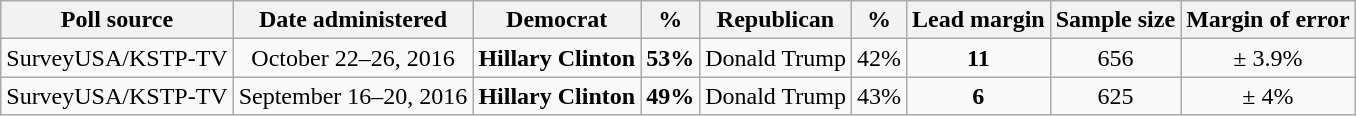<table class="wikitable" style="text-align:center;">
<tr valign=bottom>
<th>Poll source</th>
<th>Date administered</th>
<th>Democrat</th>
<th>%</th>
<th>Republican</th>
<th>%</th>
<th>Lead margin</th>
<th>Sample size</th>
<th>Margin of error</th>
</tr>
<tr>
<td>SurveyUSA/KSTP-TV</td>
<td>October 22–26, 2016</td>
<td><strong>Hillary Clinton</strong></td>
<td><strong>53%</strong></td>
<td>Donald Trump</td>
<td>42%</td>
<td><strong>11</strong></td>
<td>656</td>
<td>± 3.9%</td>
</tr>
<tr>
<td>SurveyUSA/KSTP-TV</td>
<td>September 16–20, 2016</td>
<td><strong>Hillary Clinton</strong></td>
<td><strong>49%</strong></td>
<td>Donald Trump</td>
<td>43%</td>
<td><strong>6</strong></td>
<td>625</td>
<td>± 4%</td>
</tr>
</table>
